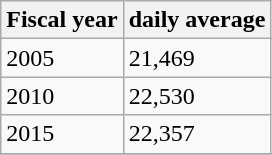<table class="wikitable">
<tr>
<th>Fiscal year</th>
<th>daily average</th>
</tr>
<tr>
<td>2005</td>
<td>21,469</td>
</tr>
<tr>
<td>2010</td>
<td>22,530</td>
</tr>
<tr>
<td>2015</td>
<td>22,357</td>
</tr>
<tr>
</tr>
</table>
